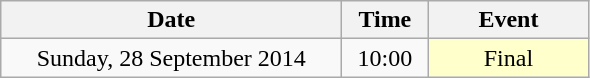<table class = "wikitable" style="text-align:center;">
<tr>
<th width=220>Date</th>
<th width=50>Time</th>
<th width=100>Event</th>
</tr>
<tr>
<td>Sunday, 28 September 2014</td>
<td>10:00</td>
<td bgcolor=ffffcc>Final</td>
</tr>
</table>
